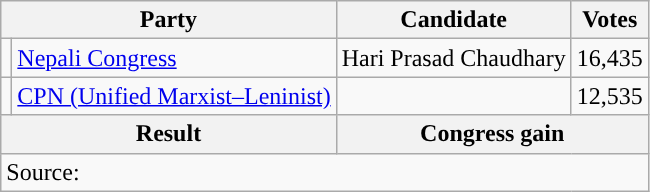<table class="wikitable">
<tr>
<th colspan="2">Party</th>
<th>Candidate</th>
<th>Votes</th>
</tr>
<tr>
<td style="background-color:"></td>
<td><a href='#'>Nepali Congress</a></td>
<td>Hari Prasad Chaudhary</td>
<td>16,435</td>
</tr>
<tr>
<td style="background-color:"></td>
<td><a href='#'>CPN (Unified Marxist–Leninist)</a></td>
<td></td>
<td>12,535</td>
</tr>
<tr>
<th colspan="2">Result</th>
<th colspan="2">Congress gain</th>
</tr>
<tr>
<td colspan="4">Source: </td>
</tr>
</table>
